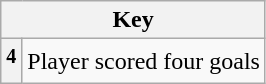<table class="wikitable plainrowheaders">
<tr>
<th colspan="2" scope="col">Key</th>
</tr>
<tr>
<th align="left" scope="row"><sup>4</sup></th>
<td align="left">Player scored four goals</td>
</tr>
</table>
